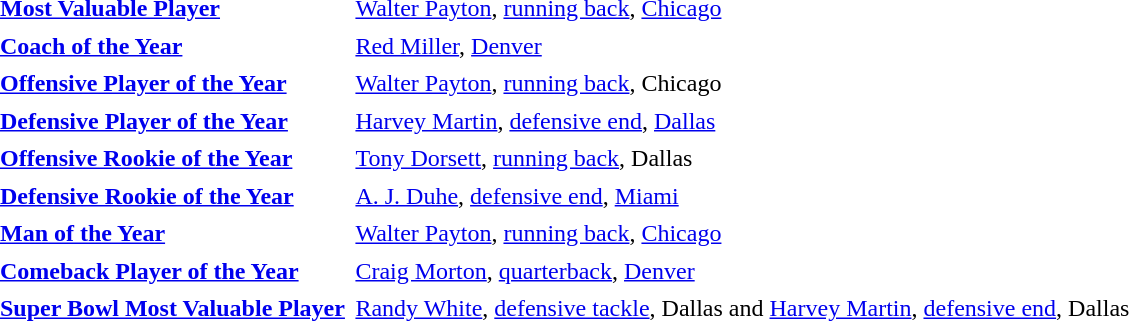<table cellpadding="3" cellspacing="1">
<tr>
<td><strong><a href='#'>Most Valuable Player</a></strong></td>
<td><a href='#'>Walter Payton</a>, <a href='#'>running back</a>, <a href='#'>Chicago</a></td>
</tr>
<tr>
<td><strong><a href='#'>Coach of the Year</a></strong></td>
<td><a href='#'>Red Miller</a>, <a href='#'>Denver</a></td>
</tr>
<tr>
<td><strong><a href='#'>Offensive Player of the Year</a></strong></td>
<td><a href='#'>Walter Payton</a>, <a href='#'>running back</a>, Chicago</td>
</tr>
<tr>
<td><strong><a href='#'>Defensive Player of the Year</a></strong></td>
<td><a href='#'>Harvey Martin</a>, <a href='#'>defensive end</a>, <a href='#'>Dallas</a></td>
</tr>
<tr>
<td><strong><a href='#'>Offensive Rookie of the Year</a></strong></td>
<td><a href='#'>Tony Dorsett</a>, <a href='#'>running back</a>, Dallas</td>
</tr>
<tr>
<td><strong><a href='#'>Defensive Rookie of the Year</a></strong></td>
<td><a href='#'>A. J. Duhe</a>, <a href='#'>defensive end</a>, <a href='#'>Miami</a></td>
</tr>
<tr>
<td><strong><a href='#'>Man of the Year</a></strong></td>
<td><a href='#'>Walter Payton</a>, <a href='#'>running back</a>, <a href='#'>Chicago</a></td>
</tr>
<tr>
<td><strong><a href='#'>Comeback Player of the Year</a></strong></td>
<td><a href='#'>Craig Morton</a>, <a href='#'>quarterback</a>, <a href='#'>Denver</a></td>
</tr>
<tr>
<td><strong><a href='#'>Super Bowl Most Valuable Player</a></strong></td>
<td><a href='#'>Randy White</a>, <a href='#'>defensive tackle</a>, Dallas and <a href='#'>Harvey Martin</a>, <a href='#'>defensive end</a>, Dallas</td>
</tr>
</table>
